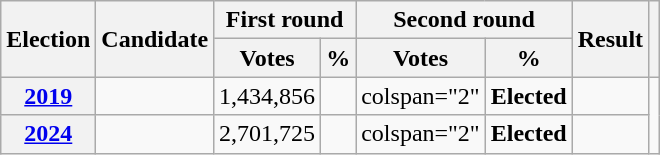<table class="wikitable" style="text-align:center">
<tr>
<th rowspan="2">Election</th>
<th rowspan="2">Candidate</th>
<th colspan="2" scope="col">First round</th>
<th colspan="2">Second round</th>
<th rowspan="2">Result</th>
<th rowspan="2"></th>
</tr>
<tr>
<th>Votes</th>
<th>%</th>
<th>Votes</th>
<th>%</th>
</tr>
<tr>
<th><a href='#'>2019</a></th>
<td></td>
<td>1,434,856</td>
<td></td>
<td>colspan="2" </td>
<td><strong>Elected</strong> </td>
<td></td>
</tr>
<tr>
<th><a href='#'>2024</a></th>
<td></td>
<td>2,701,725</td>
<td></td>
<td>colspan="2" </td>
<td><strong>Elected</strong> </td>
<td></td>
</tr>
</table>
